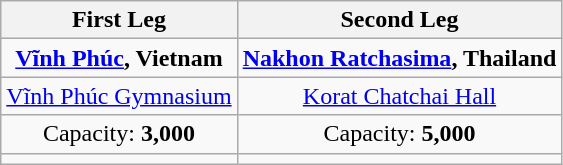<table class="wikitable" style="text-align:center">
<tr>
<th>First Leg</th>
<th>Second Leg</th>
</tr>
<tr>
<td><strong><a href='#'>Vĩnh Phúc</a>, Vietnam</strong></td>
<td><strong><a href='#'>Nakhon Ratchasima</a>, Thailand</strong></td>
</tr>
<tr>
<td><a href='#'>Vĩnh Phúc Gymnasium</a></td>
<td><a href='#'>Korat Chatchai Hall</a></td>
</tr>
<tr>
<td>Capacity: <strong>3,000</strong></td>
<td>Capacity: <strong>5,000</strong></td>
</tr>
<tr>
<td></td>
<td></td>
</tr>
</table>
